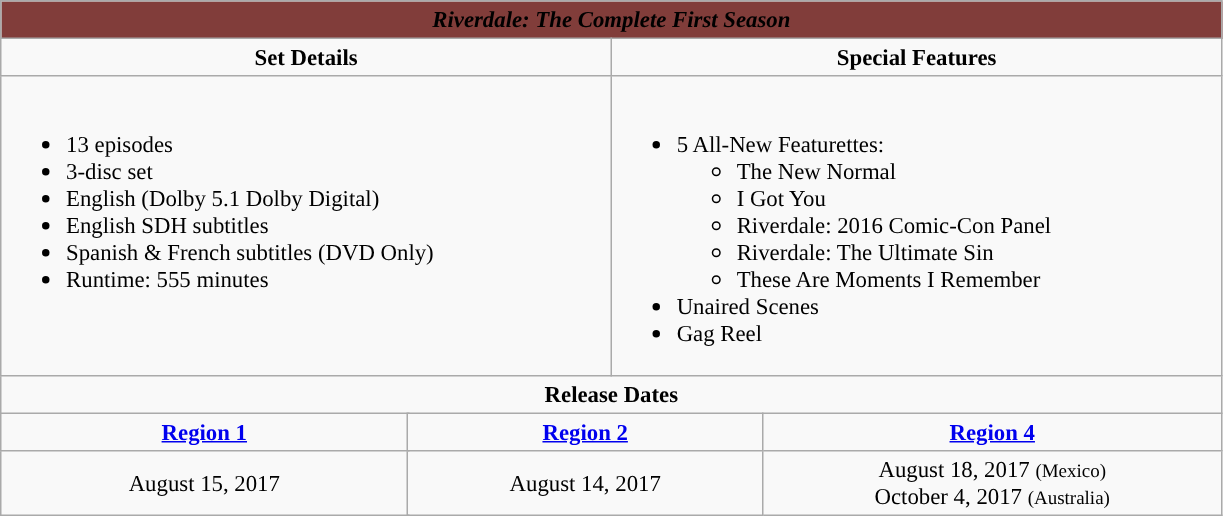<table class="wikitable" style="font-size: 95%;">
<tr style="background: #813D3A;">
<td colspan="6" style="text-align:center;"><span><strong><em>Riverdale: The Complete First Season</em></strong></span></td>
</tr>
<tr style="vertical-align:top; text-align:center;">
<td style="width:400px;" colspan="3"><strong>Set Details</strong></td>
<td style="width:400px; " colspan="3"><strong>Special Features</strong></td>
</tr>
<tr valign="top">
<td colspan="3"  style="text-align:left; width:400px;"><br><ul><li>13 episodes</li><li>3-disc set</li><li>English (Dolby 5.1 Dolby Digital)</li><li>English SDH subtitles</li><li>Spanish & French subtitles (DVD Only)</li><li>Runtime: 555 minutes</li></ul></td>
<td colspan="3"  style="text-align:left; width:400px;"><br><ul><li>5 All-New Featurettes:<ul><li>The New Normal</li><li>I Got You</li><li>Riverdale: 2016 Comic-Con Panel</li><li>Riverdale: The Ultimate Sin</li><li>These Are Moments I Remember</li></ul></li><li>Unaired Scenes</li><li>Gag Reel</li></ul></td>
</tr>
<tr>
<td colspan="6" style="text-align:center;"><strong>Release Dates</strong></td>
</tr>
<tr>
<td colspan="2" style="text-align:center;"><strong><a href='#'>Region 1</a></strong></td>
<td colspan="2" style="text-align:center;"><strong><a href='#'>Region 2</a></strong></td>
<td colspan="2" style="text-align:center;"><strong><a href='#'>Region 4</a></strong></td>
</tr>
<tr style="text-align:center;">
<td colspan="2">August 15, 2017</td>
<td colspan="2">August 14, 2017</td>
<td colspan="2">August 18, 2017 <small>(Mexico)</small><br>October 4, 2017 <small>(Australia)</small></td>
</tr>
</table>
